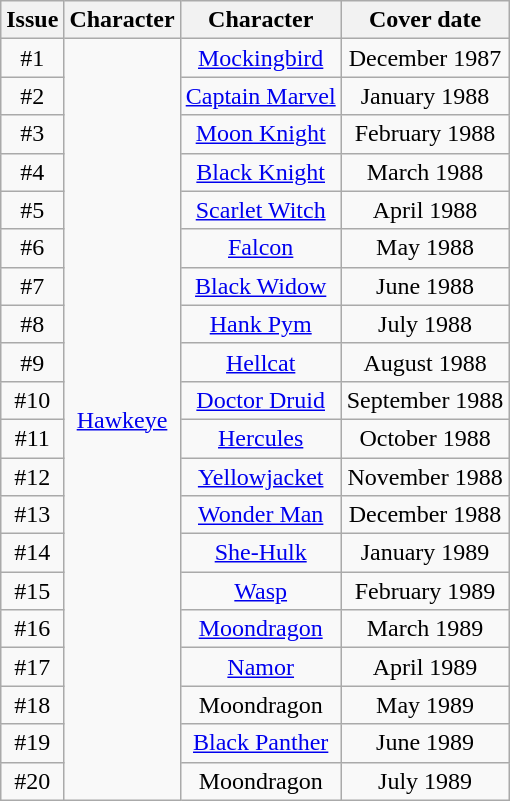<table class="wikitable">
<tr>
<th>Issue</th>
<th>Character</th>
<th>Character</th>
<th>Cover date</th>
</tr>
<tr>
<td align="center">#1</td>
<td rowspan="20" align="center"><a href='#'>Hawkeye</a></td>
<td align="center"><a href='#'>Mockingbird</a></td>
<td align="center">December 1987</td>
</tr>
<tr>
<td align="center">#2</td>
<td align="center"><a href='#'>Captain Marvel</a></td>
<td align="center">January 1988</td>
</tr>
<tr>
<td align="center">#3</td>
<td align="center"><a href='#'>Moon Knight</a></td>
<td align="center">February 1988</td>
</tr>
<tr>
<td align="center">#4</td>
<td align="center"><a href='#'>Black Knight</a></td>
<td align="center">March 1988</td>
</tr>
<tr>
<td align="center">#5</td>
<td align="center"><a href='#'>Scarlet Witch</a></td>
<td align="center">April 1988</td>
</tr>
<tr>
<td align="center">#6</td>
<td align="center"><a href='#'>Falcon</a></td>
<td align="center">May 1988</td>
</tr>
<tr>
<td align="center">#7</td>
<td align="center"><a href='#'>Black Widow</a></td>
<td align="center">June 1988</td>
</tr>
<tr>
<td align="center">#8</td>
<td align="center"><a href='#'>Hank Pym</a></td>
<td align="center">July 1988</td>
</tr>
<tr>
<td align="center">#9</td>
<td align="center"><a href='#'>Hellcat</a></td>
<td align="center">August 1988</td>
</tr>
<tr>
<td align="center">#10</td>
<td align="center"><a href='#'>Doctor Druid</a></td>
<td align="center">September 1988</td>
</tr>
<tr>
<td align="center">#11</td>
<td align="center"><a href='#'>Hercules</a></td>
<td align="center">October 1988</td>
</tr>
<tr>
<td align="center">#12</td>
<td align="center"><a href='#'>Yellowjacket</a></td>
<td align="center">November 1988</td>
</tr>
<tr>
<td align="center">#13</td>
<td align="center"><a href='#'>Wonder Man</a></td>
<td align="center">December 1988</td>
</tr>
<tr>
<td align="center">#14</td>
<td align="center"><a href='#'>She-Hulk</a></td>
<td align="center">January 1989</td>
</tr>
<tr>
<td align="center">#15</td>
<td align="center"><a href='#'>Wasp</a></td>
<td align="center">February 1989</td>
</tr>
<tr>
<td align="center">#16</td>
<td align="center"><a href='#'>Moondragon</a></td>
<td align="center">March 1989</td>
</tr>
<tr>
<td align="center">#17</td>
<td align="center"><a href='#'>Namor</a></td>
<td align="center">April 1989</td>
</tr>
<tr>
<td align="center">#18</td>
<td align="center">Moondragon</td>
<td align="center">May 1989</td>
</tr>
<tr>
<td align="center">#19</td>
<td align="center"><a href='#'>Black Panther</a></td>
<td align="center">June 1989</td>
</tr>
<tr>
<td align="center">#20</td>
<td align="center">Moondragon</td>
<td align="center">July 1989</td>
</tr>
</table>
